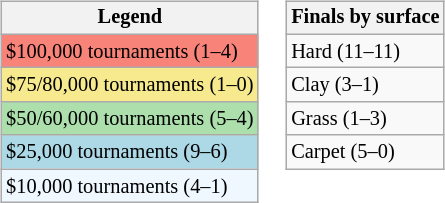<table>
<tr valign=top>
<td><br><table class=wikitable style="font-size:85%">
<tr>
<th>Legend</th>
</tr>
<tr style="background:#f88379;">
<td>$100,000 tournaments (1–4)</td>
</tr>
<tr style="background:#f7e98e;">
<td>$75/80,000 tournaments (1–0)</td>
</tr>
<tr style="background:#addfad;">
<td>$50/60,000 tournaments (5–4)</td>
</tr>
<tr style="background:lightblue;">
<td>$25,000 tournaments (9–6)</td>
</tr>
<tr style="background:#f0f8ff;">
<td>$10,000 tournaments (4–1)</td>
</tr>
</table>
</td>
<td><br><table class=wikitable style="font-size:85%">
<tr>
<th>Finals by surface</th>
</tr>
<tr>
<td>Hard (11–11)</td>
</tr>
<tr>
<td>Clay (3–1)</td>
</tr>
<tr>
<td>Grass (1–3)</td>
</tr>
<tr>
<td>Carpet (5–0)</td>
</tr>
</table>
</td>
</tr>
</table>
